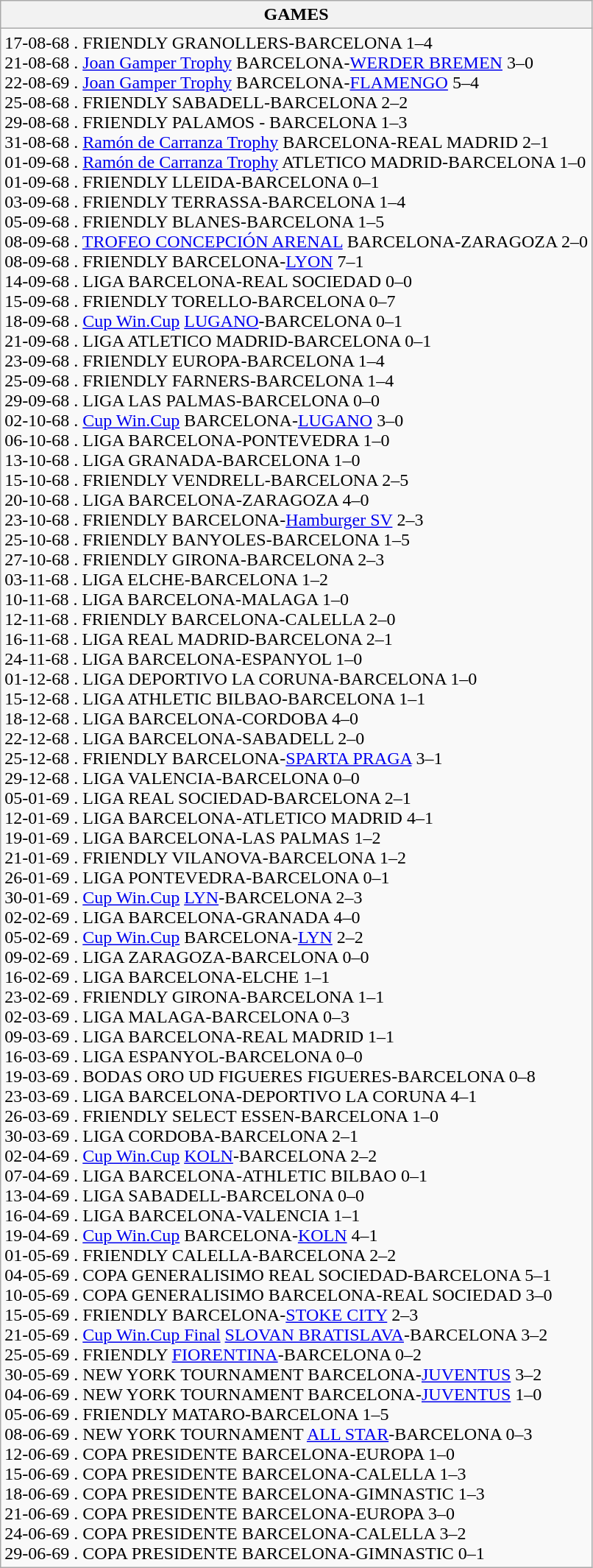<table class="wikitable collapsed">
<tr>
<th>GAMES</th>
</tr>
<tr>
<td>17-08-68 . FRIENDLY GRANOLLERS-BARCELONA 1–4<br>21-08-68 . <a href='#'>Joan Gamper Trophy</a> BARCELONA-<a href='#'>WERDER BREMEN</a> 3–0<br>22-08-69 . <a href='#'>Joan Gamper Trophy</a> BARCELONA-<a href='#'>FLAMENGO</a> 5–4<br>25-08-68 . FRIENDLY SABADELL-BARCELONA 2–2<br>29-08-68 . FRIENDLY PALAMOS - BARCELONA 1–3<br>31-08-68 . <a href='#'>Ramón de Carranza Trophy</a> BARCELONA-REAL MADRID 2–1<br>01-09-68 . <a href='#'>Ramón de Carranza Trophy</a> ATLETICO MADRID-BARCELONA 1–0<br>01-09-68 . FRIENDLY LLEIDA-BARCELONA 0–1<br>03-09-68 . FRIENDLY TERRASSA-BARCELONA 1–4<br>05-09-68 . FRIENDLY BLANES-BARCELONA 1–5<br>08-09-68 . <a href='#'>TROFEO CONCEPCIÓN ARENAL</a> BARCELONA-ZARAGOZA 2–0<br>08-09-68 . FRIENDLY BARCELONA-<a href='#'>LYON</a> 7–1<br>14-09-68 . LIGA BARCELONA-REAL SOCIEDAD 0–0<br>15-09-68 . FRIENDLY TORELLO-BARCELONA 0–7<br>18-09-68 . <a href='#'>Cup Win.Cup</a> <a href='#'>LUGANO</a>-BARCELONA 0–1<br>21-09-68 . LIGA ATLETICO MADRID-BARCELONA 0–1<br>23-09-68 . FRIENDLY EUROPA-BARCELONA 1–4<br>25-09-68 . FRIENDLY FARNERS-BARCELONA 1–4<br>29-09-68 . LIGA LAS PALMAS-BARCELONA 0–0<br>02-10-68 . <a href='#'>Cup Win.Cup</a> BARCELONA-<a href='#'>LUGANO</a> 3–0<br>06-10-68 . LIGA BARCELONA-PONTEVEDRA 1–0<br>13-10-68 . LIGA GRANADA-BARCELONA 1–0<br>15-10-68 . FRIENDLY VENDRELL-BARCELONA 2–5<br>20-10-68 . LIGA BARCELONA-ZARAGOZA 4–0<br>23-10-68 . FRIENDLY BARCELONA-<a href='#'>Hamburger SV</a> 2–3<br>25-10-68 . FRIENDLY BANYOLES-BARCELONA 1–5<br>27-10-68 . FRIENDLY GIRONA-BARCELONA 2–3<br>03-11-68 . LIGA ELCHE-BARCELONA 1–2<br>10-11-68 . LIGA BARCELONA-MALAGA 1–0<br>12-11-68 . FRIENDLY BARCELONA-CALELLA 2–0<br>16-11-68 . LIGA REAL MADRID-BARCELONA 2–1<br>24-11-68 . LIGA BARCELONA-ESPANYOL 1–0<br>01-12-68 . LIGA DEPORTIVO LA CORUNA-BARCELONA 1–0<br>15-12-68 . LIGA ATHLETIC BILBAO-BARCELONA 1–1<br>18-12-68 . LIGA BARCELONA-CORDOBA 4–0<br>22-12-68 . LIGA BARCELONA-SABADELL 2–0<br>25-12-68 . FRIENDLY BARCELONA-<a href='#'>SPARTA PRAGA</a> 3–1<br>29-12-68 . LIGA VALENCIA-BARCELONA 0–0<br>05-01-69 . LIGA REAL SOCIEDAD-BARCELONA 2–1<br>12-01-69 . LIGA BARCELONA-ATLETICO MADRID 4–1<br>19-01-69 . LIGA BARCELONA-LAS PALMAS 1–2<br>21-01-69 . FRIENDLY VILANOVA-BARCELONA 1–2<br>26-01-69 . LIGA PONTEVEDRA-BARCELONA 0–1<br>30-01-69 . <a href='#'>Cup Win.Cup</a> <a href='#'>LYN</a>-BARCELONA 2–3<br>02-02-69 . LIGA BARCELONA-GRANADA 4–0<br>05-02-69 . <a href='#'>Cup Win.Cup</a> BARCELONA-<a href='#'>LYN</a> 2–2<br>09-02-69 . LIGA ZARAGOZA-BARCELONA 0–0<br>16-02-69 . LIGA BARCELONA-ELCHE 1–1<br>23-02-69 . FRIENDLY GIRONA-BARCELONA 1–1<br>02-03-69 . LIGA MALAGA-BARCELONA 0–3<br>09-03-69 . LIGA BARCELONA-REAL MADRID 1–1<br>16-03-69 . LIGA ESPANYOL-BARCELONA 0–0<br>19-03-69 . BODAS ORO UD FIGUERES FIGUERES-BARCELONA 0–8<br>23-03-69 . LIGA BARCELONA-DEPORTIVO LA CORUNA 4–1<br>26-03-69 . FRIENDLY SELECT ESSEN-BARCELONA 1–0<br>30-03-69 . LIGA CORDOBA-BARCELONA 2–1<br>02-04-69 . <a href='#'>Cup Win.Cup</a> <a href='#'>KOLN</a>-BARCELONA 2–2<br>07-04-69 . LIGA BARCELONA-ATHLETIC BILBAO 0–1<br>13-04-69 . LIGA SABADELL-BARCELONA 0–0<br>16-04-69 . LIGA BARCELONA-VALENCIA 1–1<br>19-04-69 . <a href='#'>Cup Win.Cup</a> BARCELONA-<a href='#'>KOLN</a> 4–1<br>01-05-69 . FRIENDLY CALELLA-BARCELONA 2–2<br>04-05-69 . COPA GENERALISIMO REAL SOCIEDAD-BARCELONA 5–1<br>10-05-69 . COPA GENERALISIMO BARCELONA-REAL SOCIEDAD 3–0<br>15-05-69 . FRIENDLY BARCELONA-<a href='#'>STOKE CITY</a> 2–3<br>21-05-69 . <a href='#'>Cup Win.Cup Final</a> <a href='#'>SLOVAN BRATISLAVA</a>-BARCELONA 3–2<br>25-05-69 . FRIENDLY <a href='#'>FIORENTINA</a>-BARCELONA 0–2<br>30-05-69 . NEW YORK TOURNAMENT BARCELONA-<a href='#'>JUVENTUS</a> 3–2<br>04-06-69 . NEW YORK TOURNAMENT BARCELONA-<a href='#'>JUVENTUS</a> 1–0<br>05-06-69 . FRIENDLY MATARO-BARCELONA 1–5<br>08-06-69 . NEW YORK TOURNAMENT <a href='#'>ALL STAR</a>-BARCELONA 0–3<br>12-06-69 . COPA PRESIDENTE BARCELONA-EUROPA 1–0<br>15-06-69 . COPA PRESIDENTE BARCELONA-CALELLA 1–3<br>18-06-69 . COPA PRESIDENTE BARCELONA-GIMNASTIC 1–3<br>21-06-69 . COPA PRESIDENTE BARCELONA-EUROPA 3–0<br>24-06-69 . COPA PRESIDENTE BARCELONA-CALELLA 3–2<br>29-06-69 . COPA PRESIDENTE BARCELONA-GIMNASTIC 0–1</td>
</tr>
</table>
